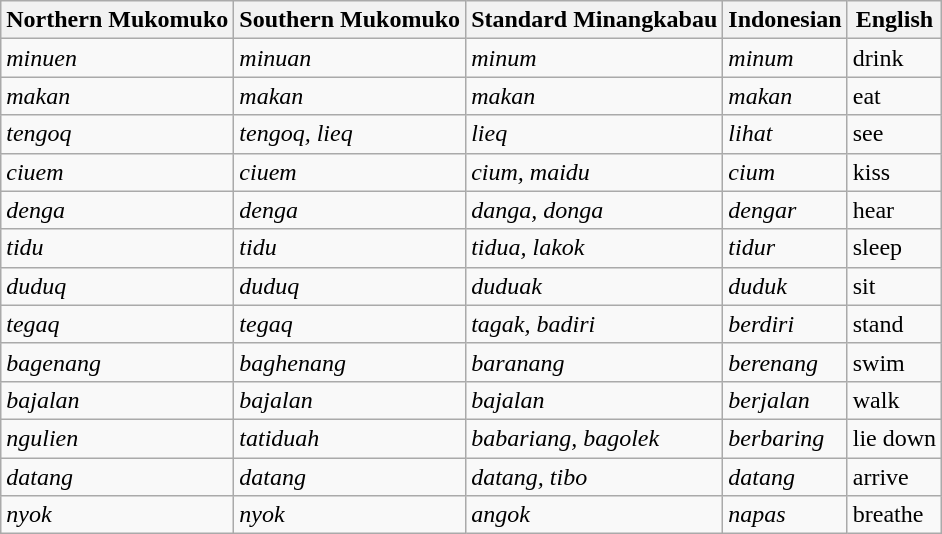<table class="wikitable">
<tr>
<th>Northern Mukomuko</th>
<th>Southern Mukomuko</th>
<th>Standard Minangkabau</th>
<th>Indonesian</th>
<th>English</th>
</tr>
<tr>
<td><em>minuen</em></td>
<td><em>minuan</em></td>
<td><em>minum</em></td>
<td><em>minum</em></td>
<td>drink</td>
</tr>
<tr>
<td><em>makan</em></td>
<td><em>makan</em></td>
<td><em>makan</em></td>
<td><em>makan</em></td>
<td>eat</td>
</tr>
<tr>
<td><em>tengoq</em></td>
<td><em>tengoq, lieq</em></td>
<td><em>lieq</em></td>
<td><em>lihat</em></td>
<td>see</td>
</tr>
<tr>
<td><em>ciuem</em></td>
<td><em>ciuem</em></td>
<td><em>cium, maidu</em></td>
<td><em>cium</em></td>
<td>kiss</td>
</tr>
<tr>
<td><em>denga</em></td>
<td><em>denga</em></td>
<td><em>danga, donga</em></td>
<td><em>dengar</em></td>
<td>hear</td>
</tr>
<tr>
<td><em>tidu</em></td>
<td><em>tidu</em></td>
<td><em>tidua, lakok</em></td>
<td><em>tidur</em></td>
<td>sleep</td>
</tr>
<tr>
<td><em>duduq</em></td>
<td><em>duduq</em></td>
<td><em>duduak</em></td>
<td><em>duduk</em></td>
<td>sit</td>
</tr>
<tr>
<td><em>tegaq</em></td>
<td><em>tegaq</em></td>
<td><em>tagak, badiri</em></td>
<td><em>berdiri</em></td>
<td>stand</td>
</tr>
<tr>
<td><em>bagenang</em></td>
<td><em>baghenang</em></td>
<td><em>baranang</em></td>
<td><em>berenang</em></td>
<td>swim</td>
</tr>
<tr>
<td><em>bajalan</em></td>
<td><em>bajalan</em></td>
<td><em>bajalan</em></td>
<td><em>berjalan</em></td>
<td>walk</td>
</tr>
<tr>
<td><em>ngulien</em></td>
<td><em>tatiduah</em></td>
<td><em>babariang, bagolek</em></td>
<td><em>berbaring</em></td>
<td>lie down</td>
</tr>
<tr>
<td><em>datang</em></td>
<td><em>datang</em></td>
<td><em>datang, tibo</em></td>
<td><em>datang</em></td>
<td>arrive</td>
</tr>
<tr>
<td><em>nyok</em></td>
<td><em>nyok</em></td>
<td><em>angok</em></td>
<td><em>napas</em></td>
<td>breathe</td>
</tr>
</table>
